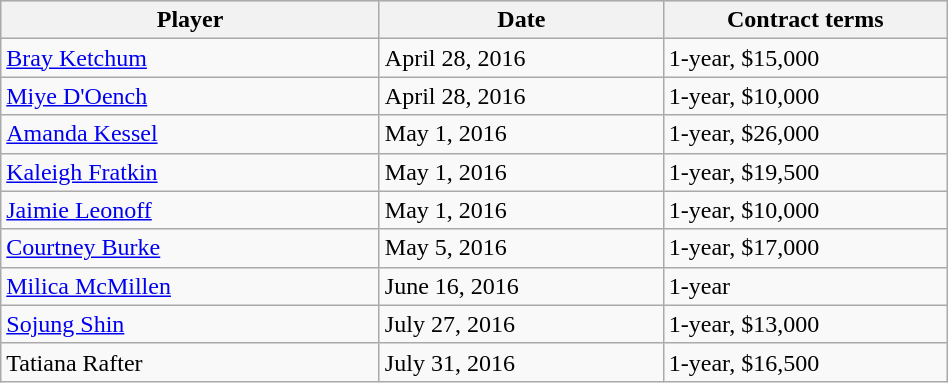<table class="wikitable" style="width:50%;">
<tr style="text-align:center; background:#ddd;">
<th style="width:40%;">Player</th>
<th style="width:30%;">Date</th>
<th style="width:30%;">Contract terms</th>
</tr>
<tr>
<td><a href='#'>Bray Ketchum</a></td>
<td>April 28, 2016</td>
<td>1-year, $15,000</td>
</tr>
<tr>
<td><a href='#'>Miye D'Oench</a></td>
<td>April 28, 2016</td>
<td>1-year, $10,000</td>
</tr>
<tr>
<td><a href='#'>Amanda Kessel</a></td>
<td>May 1, 2016</td>
<td>1-year, $26,000</td>
</tr>
<tr>
<td><a href='#'>Kaleigh Fratkin</a></td>
<td>May 1, 2016</td>
<td>1-year, $19,500</td>
</tr>
<tr>
<td><a href='#'>Jaimie Leonoff</a></td>
<td>May 1, 2016</td>
<td>1-year, $10,000</td>
</tr>
<tr>
<td><a href='#'>Courtney Burke</a></td>
<td>May 5, 2016</td>
<td>1-year, $17,000</td>
</tr>
<tr>
<td><a href='#'>Milica McMillen</a></td>
<td>June 16, 2016</td>
<td>1-year</td>
</tr>
<tr>
<td><a href='#'>Sojung Shin</a></td>
<td>July 27, 2016</td>
<td>1-year, $13,000</td>
</tr>
<tr>
<td>Tatiana Rafter</td>
<td>July 31, 2016</td>
<td>1-year, $16,500</td>
</tr>
</table>
